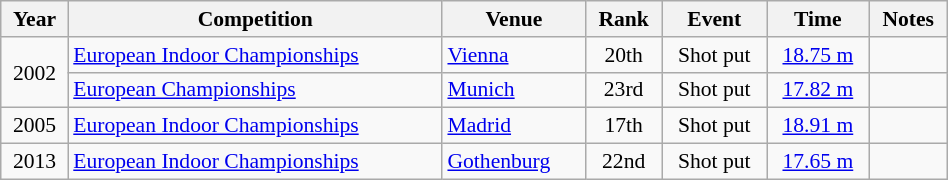<table class="wikitable" width=50% style="font-size:90%; text-align:center;">
<tr>
<th>Year</th>
<th>Competition</th>
<th>Venue</th>
<th>Rank</th>
<th>Event</th>
<th>Time</th>
<th>Notes</th>
</tr>
<tr>
<td rowspan=2>2002</td>
<td align=left><a href='#'>European Indoor Championships</a></td>
<td align=left> <a href='#'>Vienna</a></td>
<td>20th</td>
<td>Shot put</td>
<td><a href='#'>18.75 m</a></td>
<td></td>
</tr>
<tr>
<td align=left><a href='#'>European Championships</a></td>
<td align=left> <a href='#'>Munich</a></td>
<td>23rd</td>
<td>Shot put</td>
<td><a href='#'>17.82 m</a></td>
<td></td>
</tr>
<tr>
<td>2005</td>
<td align=left><a href='#'>European Indoor Championships</a></td>
<td align=left> <a href='#'>Madrid</a></td>
<td>17th</td>
<td>Shot put</td>
<td><a href='#'>18.91 m</a></td>
<td></td>
</tr>
<tr>
<td>2013</td>
<td align=left><a href='#'>European Indoor Championships</a></td>
<td align=left> <a href='#'>Gothenburg</a></td>
<td>22nd</td>
<td>Shot put</td>
<td><a href='#'>17.65 m</a></td>
<td></td>
</tr>
</table>
